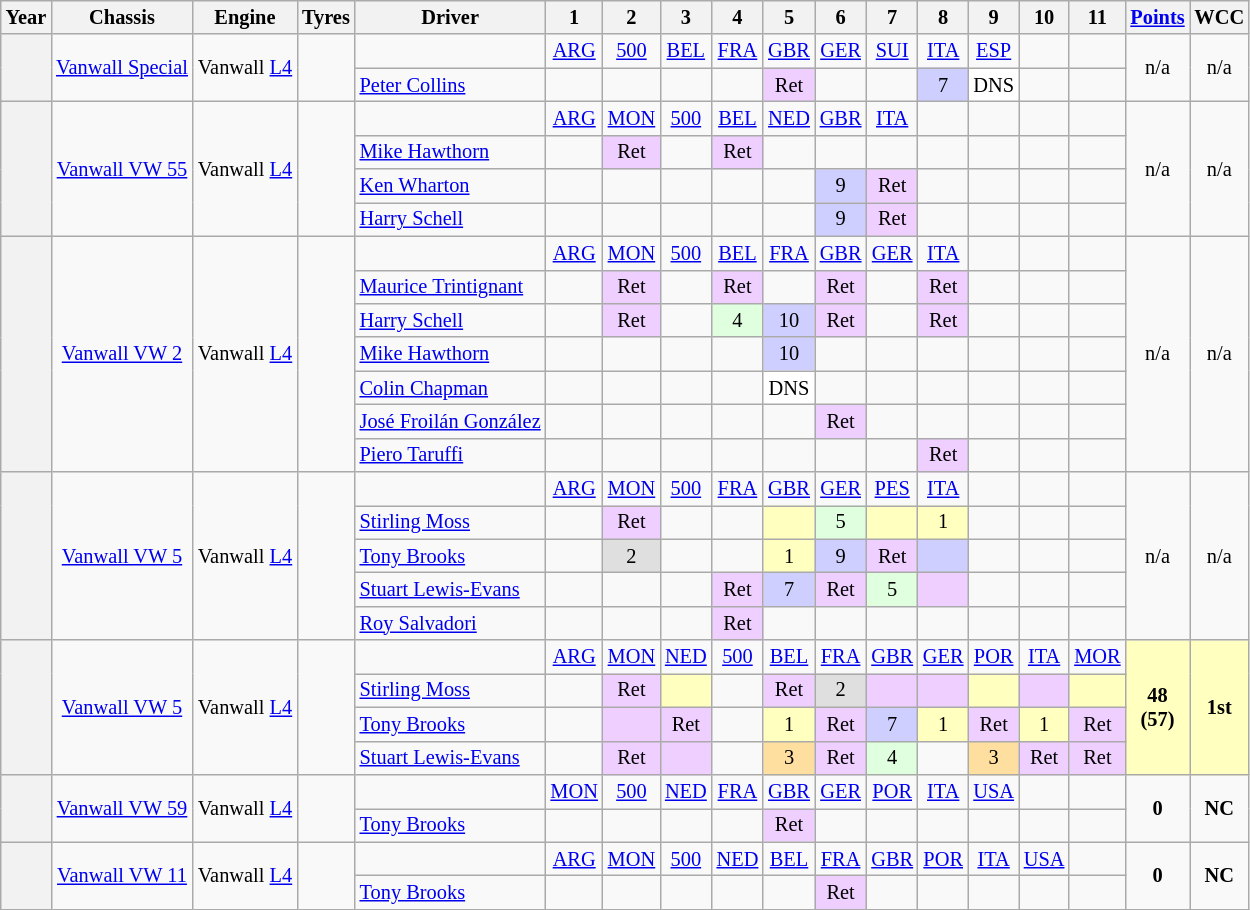<table class="wikitable" style="text-align:center; font-size:85%; clear:both;">
<tr>
<th>Year</th>
<th>Chassis</th>
<th>Engine</th>
<th>Tyres</th>
<th>Driver</th>
<th>1</th>
<th>2</th>
<th>3</th>
<th>4</th>
<th>5</th>
<th>6</th>
<th>7</th>
<th>8</th>
<th>9</th>
<th>10</th>
<th>11</th>
<th><a href='#'>Points</a></th>
<th>WCC</th>
</tr>
<tr>
<th rowspan="2"></th>
<td rowspan="2"><a href='#'>Vanwall Special</a></td>
<td rowspan="2">Vanwall <a href='#'>L4</a></td>
<td rowspan="2"></td>
<td></td>
<td><a href='#'>ARG</a></td>
<td><a href='#'>500</a></td>
<td><a href='#'>BEL</a></td>
<td><a href='#'>FRA</a></td>
<td><a href='#'>GBR</a></td>
<td><a href='#'>GER</a></td>
<td><a href='#'>SUI</a></td>
<td><a href='#'>ITA</a></td>
<td><a href='#'>ESP</a></td>
<td></td>
<td></td>
<td rowspan="2">n/a</td>
<td rowspan="2">n/a</td>
</tr>
<tr>
<td align="left"> <a href='#'>Peter Collins</a></td>
<td></td>
<td></td>
<td></td>
<td></td>
<td style="background:#EFCFFF;">Ret</td>
<td></td>
<td></td>
<td style="background:#CFCFFF;">7</td>
<td style="background:#ffffff;">DNS</td>
<td></td>
<td></td>
</tr>
<tr>
<th rowspan="4"></th>
<td rowspan="4"><a href='#'>Vanwall VW 55</a></td>
<td rowspan="4">Vanwall <a href='#'>L4</a></td>
<td rowspan="4"></td>
<td></td>
<td><a href='#'>ARG</a></td>
<td><a href='#'>MON</a></td>
<td><a href='#'>500</a></td>
<td><a href='#'>BEL</a></td>
<td><a href='#'>NED</a></td>
<td><a href='#'>GBR</a></td>
<td><a href='#'>ITA</a></td>
<td></td>
<td></td>
<td></td>
<td></td>
<td rowspan="4">n/a</td>
<td rowspan="4">n/a</td>
</tr>
<tr>
<td align="left"> <a href='#'>Mike Hawthorn</a></td>
<td></td>
<td style="background:#EFCFFF;">Ret</td>
<td></td>
<td style="background:#EFCFFF;">Ret</td>
<td></td>
<td></td>
<td></td>
<td></td>
<td></td>
<td></td>
<td></td>
</tr>
<tr>
<td align="left"> <a href='#'>Ken Wharton</a></td>
<td></td>
<td></td>
<td></td>
<td></td>
<td></td>
<td style="background:#CFCFFF;">9</td>
<td style="background:#EFCFFF;">Ret</td>
<td></td>
<td></td>
<td></td>
<td></td>
</tr>
<tr>
<td align="left"> <a href='#'>Harry Schell</a></td>
<td></td>
<td></td>
<td></td>
<td></td>
<td></td>
<td style="background:#CFCFFF;">9</td>
<td style="background:#EFCFFF;">Ret</td>
<td></td>
<td></td>
<td></td>
<td></td>
</tr>
<tr>
<th rowspan="7"></th>
<td rowspan="7"><a href='#'>Vanwall VW 2</a></td>
<td rowspan="7">Vanwall <a href='#'>L4</a></td>
<td rowspan="7"></td>
<td></td>
<td><a href='#'>ARG</a></td>
<td><a href='#'>MON</a></td>
<td><a href='#'>500</a></td>
<td><a href='#'>BEL</a></td>
<td><a href='#'>FRA</a></td>
<td><a href='#'>GBR</a></td>
<td><a href='#'>GER</a></td>
<td><a href='#'>ITA</a></td>
<td></td>
<td></td>
<td></td>
<td rowspan="7">n/a</td>
<td rowspan="7">n/a</td>
</tr>
<tr>
<td align="left"> <a href='#'>Maurice Trintignant</a></td>
<td></td>
<td style="background:#EFCFFF;">Ret</td>
<td></td>
<td style="background:#EFCFFF;">Ret</td>
<td></td>
<td style="background:#EFCFFF;">Ret</td>
<td></td>
<td style="background:#EFCFFF;">Ret</td>
<td></td>
<td></td>
<td></td>
</tr>
<tr>
<td align="left"> <a href='#'>Harry Schell</a></td>
<td></td>
<td style="background:#EFCFFF;">Ret</td>
<td></td>
<td style="background:#DFFFDF;">4</td>
<td style="background:#CFCFFF;">10</td>
<td style="background:#EFCFFF;">Ret</td>
<td></td>
<td style="background:#EFCFFF;">Ret</td>
<td></td>
<td></td>
<td></td>
</tr>
<tr>
<td align="left"> <a href='#'>Mike Hawthorn</a></td>
<td></td>
<td></td>
<td></td>
<td></td>
<td style="background:#CFCFFF;">10</td>
<td></td>
<td></td>
<td></td>
<td></td>
<td></td>
<td></td>
</tr>
<tr>
<td align="left"> <a href='#'>Colin Chapman</a></td>
<td></td>
<td></td>
<td></td>
<td></td>
<td style="background:#ffffff;">DNS</td>
<td></td>
<td></td>
<td></td>
<td></td>
<td></td>
<td></td>
</tr>
<tr>
<td align="left"> <a href='#'>José Froilán González</a></td>
<td></td>
<td></td>
<td></td>
<td></td>
<td></td>
<td style="background:#EFCFFF;">Ret</td>
<td></td>
<td></td>
<td></td>
<td></td>
<td></td>
</tr>
<tr>
<td align="left"> <a href='#'>Piero Taruffi</a></td>
<td></td>
<td></td>
<td></td>
<td></td>
<td></td>
<td></td>
<td></td>
<td style="background:#EFCFFF;">Ret</td>
<td></td>
<td></td>
<td></td>
</tr>
<tr>
<th rowspan="5"></th>
<td rowspan="5"><a href='#'>Vanwall VW 5</a></td>
<td rowspan="5">Vanwall <a href='#'>L4</a></td>
<td rowspan="5"></td>
<td></td>
<td><a href='#'>ARG</a></td>
<td><a href='#'>MON</a></td>
<td><a href='#'>500</a></td>
<td><a href='#'>FRA</a></td>
<td><a href='#'>GBR</a></td>
<td><a href='#'>GER</a></td>
<td><a href='#'>PES</a></td>
<td><a href='#'>ITA</a></td>
<td></td>
<td></td>
<td></td>
<td rowspan="5">n/a</td>
<td rowspan="5">n/a</td>
</tr>
<tr>
<td align="left"> <a href='#'>Stirling Moss</a></td>
<td></td>
<td style="background:#EFCFFF;">Ret</td>
<td></td>
<td></td>
<td style="background:#FFFFBF;"></td>
<td style="background:#DFFFDF;">5</td>
<td style="background:#FFFFBF;"></td>
<td style="background:#FFFFBF;">1</td>
<td></td>
<td></td>
<td></td>
</tr>
<tr>
<td align="left"> <a href='#'>Tony Brooks</a></td>
<td></td>
<td style="background:#DFDFDF;">2</td>
<td></td>
<td></td>
<td style="background:#FFFFBF;">1</td>
<td style="background:#CFCFFF;">9</td>
<td style="background:#EFCFFF;">Ret</td>
<td style="background:#CFCFFF;"></td>
<td></td>
<td></td>
<td></td>
</tr>
<tr>
<td align="left"> <a href='#'>Stuart Lewis-Evans</a></td>
<td></td>
<td></td>
<td></td>
<td style="background:#EFCFFF;">Ret</td>
<td style="background:#CFCFFF;">7</td>
<td style="background:#EFCFFF;">Ret</td>
<td style="background:#DFFFDF;">5</td>
<td style="background:#EFCFFF;"></td>
<td></td>
<td></td>
<td></td>
</tr>
<tr>
<td align="left"> <a href='#'>Roy Salvadori</a></td>
<td></td>
<td></td>
<td></td>
<td style="background:#EFCFFF;">Ret</td>
<td></td>
<td></td>
<td></td>
<td></td>
<td></td>
<td></td>
<td></td>
</tr>
<tr>
<th rowspan="4"></th>
<td rowspan="4"><a href='#'>Vanwall VW 5</a></td>
<td rowspan="4">Vanwall <a href='#'>L4</a></td>
<td rowspan="4"></td>
<td></td>
<td><a href='#'>ARG</a></td>
<td><a href='#'>MON</a></td>
<td><a href='#'>NED</a></td>
<td><a href='#'>500</a></td>
<td><a href='#'>BEL</a></td>
<td><a href='#'>FRA</a></td>
<td><a href='#'>GBR</a></td>
<td><a href='#'>GER</a></td>
<td><a href='#'>POR</a></td>
<td><a href='#'>ITA</a></td>
<td><a href='#'>MOR</a></td>
<td rowspan="4" style="background:#FFFFBF;"><strong>48<br>(57)</strong></td>
<td rowspan="4" style="background:#FFFFBF;"><strong>1st</strong></td>
</tr>
<tr>
<td align="left"> <a href='#'>Stirling Moss</a></td>
<td></td>
<td style="background:#EFCFFF;">Ret</td>
<td style="background:#FFFFBF;"></td>
<td></td>
<td style="background:#EFCFFF;">Ret</td>
<td style="background:#DFDFDF;">2</td>
<td style="background:#EFCFFF;"></td>
<td style="background:#EFCFFF;"></td>
<td style="background:#FFFFBF;"></td>
<td style="background:#EFCFFF;"></td>
<td style="background:#FFFFBF;"></td>
</tr>
<tr>
<td align="left"> <a href='#'>Tony Brooks</a></td>
<td></td>
<td style="background:#EFCFFF;"></td>
<td style="background:#EFCFFF;">Ret</td>
<td></td>
<td style="background:#FFFFBF;">1</td>
<td style="background:#EFCFFF;">Ret</td>
<td style="background:#CFCFFF;">7</td>
<td style="background:#FFFFBF;">1</td>
<td style="background:#EFCFFF;">Ret</td>
<td style="background:#FFFFBF;">1</td>
<td style="background:#EFCFFF;">Ret</td>
</tr>
<tr>
<td align="left"> <a href='#'>Stuart Lewis-Evans</a></td>
<td></td>
<td style="background:#EFCFFF;">Ret</td>
<td style="background:#EFCFFF;"></td>
<td></td>
<td style="background:#FFDF9F;">3</td>
<td style="background:#EFCFFF;">Ret</td>
<td style="background:#DFFFDF;">4</td>
<td></td>
<td style="background:#FFDF9F;">3</td>
<td style="background:#EFCFFF;">Ret</td>
<td style="background:#EFCFFF;">Ret</td>
</tr>
<tr>
<th rowspan="2"></th>
<td rowspan="2"><a href='#'>Vanwall VW 59</a></td>
<td rowspan="2">Vanwall <a href='#'>L4</a></td>
<td rowspan="2"></td>
<td></td>
<td><a href='#'>MON</a></td>
<td><a href='#'>500</a></td>
<td><a href='#'>NED</a></td>
<td><a href='#'>FRA</a></td>
<td><a href='#'>GBR</a></td>
<td><a href='#'>GER</a></td>
<td><a href='#'>POR</a></td>
<td><a href='#'>ITA</a></td>
<td><a href='#'>USA</a></td>
<td></td>
<td></td>
<td rowspan="2"><strong>0</strong></td>
<td rowspan="2"><strong>NC</strong></td>
</tr>
<tr>
<td align="left"> <a href='#'>Tony Brooks</a></td>
<td></td>
<td></td>
<td></td>
<td></td>
<td style="background:#EFCFFF;">Ret</td>
<td></td>
<td></td>
<td></td>
<td></td>
<td></td>
<td></td>
</tr>
<tr>
<th rowspan="2"></th>
<td rowspan="2"><a href='#'>Vanwall VW 11</a></td>
<td rowspan="2">Vanwall <a href='#'>L4</a></td>
<td rowspan="2"></td>
<td></td>
<td><a href='#'>ARG</a></td>
<td><a href='#'>MON</a></td>
<td><a href='#'>500</a></td>
<td><a href='#'>NED</a></td>
<td><a href='#'>BEL</a></td>
<td><a href='#'>FRA</a></td>
<td><a href='#'>GBR</a></td>
<td><a href='#'>POR</a></td>
<td><a href='#'>ITA</a></td>
<td><a href='#'>USA</a></td>
<td></td>
<td rowspan="2"><strong>0</strong></td>
<td rowspan="2"><strong>NC</strong></td>
</tr>
<tr>
<td align="left"> <a href='#'>Tony Brooks</a></td>
<td></td>
<td></td>
<td></td>
<td></td>
<td></td>
<td style="background:#EFCFFF;">Ret</td>
<td></td>
<td></td>
<td></td>
<td></td>
<td></td>
</tr>
</table>
